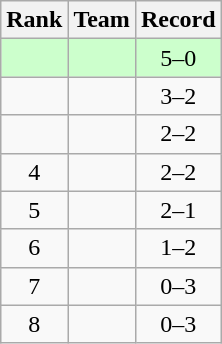<table class=wikitable style="text-align:center;">
<tr>
<th>Rank</th>
<th>Team</th>
<th>Record</th>
</tr>
<tr bgcolor=ccffcc>
<td></td>
<td align=left></td>
<td>5–0</td>
</tr>
<tr>
<td></td>
<td align=left></td>
<td>3–2</td>
</tr>
<tr>
<td></td>
<td align=left></td>
<td>2–2</td>
</tr>
<tr>
<td>4</td>
<td align=left></td>
<td>2–2</td>
</tr>
<tr>
<td>5</td>
<td align=left></td>
<td>2–1</td>
</tr>
<tr>
<td>6</td>
<td align=left></td>
<td>1–2</td>
</tr>
<tr>
<td>7</td>
<td align=left></td>
<td>0–3</td>
</tr>
<tr>
<td>8</td>
<td align=left></td>
<td>0–3</td>
</tr>
</table>
